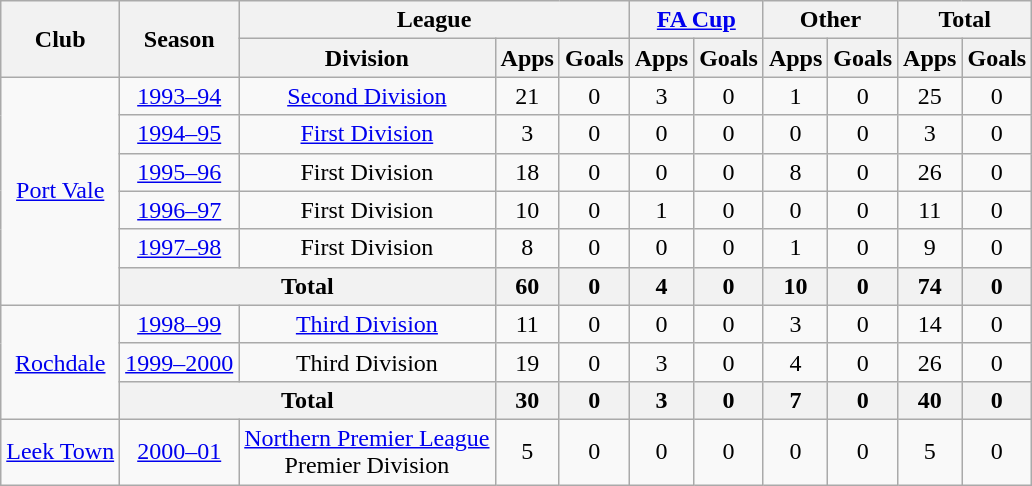<table class="wikitable" style="text-align:center">
<tr>
<th rowspan="2">Club</th>
<th rowspan="2">Season</th>
<th colspan="3">League</th>
<th colspan="2"><a href='#'>FA Cup</a></th>
<th colspan="2">Other</th>
<th colspan="2">Total</th>
</tr>
<tr>
<th>Division</th>
<th>Apps</th>
<th>Goals</th>
<th>Apps</th>
<th>Goals</th>
<th>Apps</th>
<th>Goals</th>
<th>Apps</th>
<th>Goals</th>
</tr>
<tr>
<td rowspan="6"><a href='#'>Port Vale</a></td>
<td><a href='#'>1993–94</a></td>
<td><a href='#'>Second Division</a></td>
<td>21</td>
<td>0</td>
<td>3</td>
<td>0</td>
<td>1</td>
<td>0</td>
<td>25</td>
<td>0</td>
</tr>
<tr>
<td><a href='#'>1994–95</a></td>
<td><a href='#'>First Division</a></td>
<td>3</td>
<td>0</td>
<td>0</td>
<td>0</td>
<td>0</td>
<td>0</td>
<td>3</td>
<td>0</td>
</tr>
<tr>
<td><a href='#'>1995–96</a></td>
<td>First Division</td>
<td>18</td>
<td>0</td>
<td>0</td>
<td>0</td>
<td>8</td>
<td>0</td>
<td>26</td>
<td>0</td>
</tr>
<tr>
<td><a href='#'>1996–97</a></td>
<td>First Division</td>
<td>10</td>
<td>0</td>
<td>1</td>
<td>0</td>
<td>0</td>
<td>0</td>
<td>11</td>
<td>0</td>
</tr>
<tr>
<td><a href='#'>1997–98</a></td>
<td>First Division</td>
<td>8</td>
<td>0</td>
<td>0</td>
<td>0</td>
<td>1</td>
<td>0</td>
<td>9</td>
<td>0</td>
</tr>
<tr>
<th colspan="2">Total</th>
<th>60</th>
<th>0</th>
<th>4</th>
<th>0</th>
<th>10</th>
<th>0</th>
<th>74</th>
<th>0</th>
</tr>
<tr>
<td rowspan="3"><a href='#'>Rochdale</a></td>
<td><a href='#'>1998–99</a></td>
<td><a href='#'>Third Division</a></td>
<td>11</td>
<td>0</td>
<td>0</td>
<td>0</td>
<td>3</td>
<td>0</td>
<td>14</td>
<td>0</td>
</tr>
<tr>
<td><a href='#'>1999–2000</a></td>
<td>Third Division</td>
<td>19</td>
<td>0</td>
<td>3</td>
<td>0</td>
<td>4</td>
<td>0</td>
<td>26</td>
<td>0</td>
</tr>
<tr>
<th colspan="2">Total</th>
<th>30</th>
<th>0</th>
<th>3</th>
<th>0</th>
<th>7</th>
<th>0</th>
<th>40</th>
<th>0</th>
</tr>
<tr>
<td><a href='#'>Leek Town</a></td>
<td><a href='#'>2000–01</a></td>
<td><a href='#'>Northern Premier League</a><br>Premier Division</td>
<td>5</td>
<td>0</td>
<td>0</td>
<td>0</td>
<td>0</td>
<td>0</td>
<td>5</td>
<td>0</td>
</tr>
</table>
